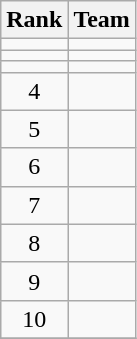<table class="wikitable">
<tr>
<th>Rank</th>
<th>Team</th>
</tr>
<tr>
<td align=center></td>
<td></td>
</tr>
<tr>
<td align=center></td>
<td></td>
</tr>
<tr>
<td align=center></td>
<td></td>
</tr>
<tr>
<td align=center>4</td>
<td></td>
</tr>
<tr>
<td align=center>5</td>
<td></td>
</tr>
<tr>
<td align=center>6</td>
<td></td>
</tr>
<tr>
<td align=center>7</td>
<td></td>
</tr>
<tr>
<td align=center>8</td>
<td></td>
</tr>
<tr>
<td align=center>9</td>
<td></td>
</tr>
<tr>
<td align=center>10</td>
<td></td>
</tr>
<tr>
</tr>
</table>
